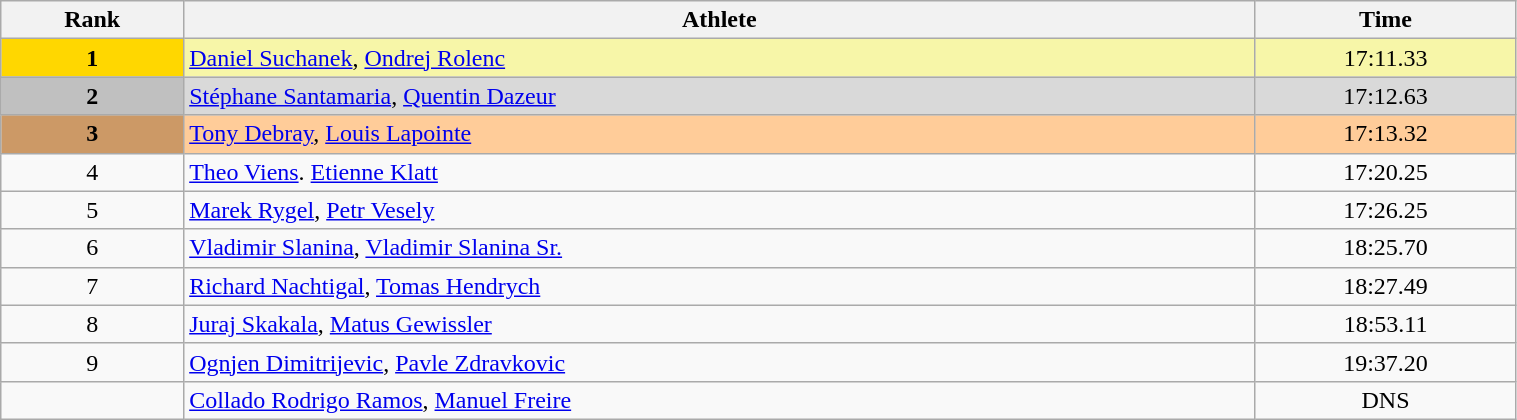<table class="wikitable" width=80% style="font-size:100%; text-align:center;">
<tr>
<th>Rank</th>
<th>Athlete</th>
<th>Time</th>
</tr>
<tr align="center" valign="top" bgcolor="#F7F6A8">
<th style="background:#ffd700;">1</th>
<td align=left> <a href='#'>Daniel Suchanek</a>, <a href='#'>Ondrej Rolenc</a></td>
<td>17:11.33</td>
</tr>
<tr align="center" valign="top" bgcolor="#D9D9D9">
<th style="background:#c0c0c0;">2</th>
<td align=left> <a href='#'>Stéphane Santamaria</a>, <a href='#'>Quentin Dazeur</a></td>
<td>17:12.63</td>
</tr>
<tr align="center" valign="top" bgcolor="#FFCC99">
<th style="background:#cc9966;">3</th>
<td align=left> <a href='#'>Tony Debray</a>, <a href='#'>Louis Lapointe</a></td>
<td>17:13.32</td>
</tr>
<tr>
<td>4</td>
<td align=left> <a href='#'>Theo Viens</a>. <a href='#'>Etienne Klatt</a></td>
<td>17:20.25</td>
</tr>
<tr>
<td>5</td>
<td align=left> <a href='#'>Marek Rygel</a>, <a href='#'>Petr Vesely</a></td>
<td>17:26.25</td>
</tr>
<tr>
<td>6</td>
<td align=left> <a href='#'>Vladimir Slanina</a>, <a href='#'>Vladimir Slanina Sr.</a></td>
<td>18:25.70</td>
</tr>
<tr>
<td>7</td>
<td align=left> <a href='#'>Richard Nachtigal</a>, <a href='#'>Tomas Hendrych</a></td>
<td>18:27.49</td>
</tr>
<tr>
<td>8</td>
<td align=left> <a href='#'>Juraj Skakala</a>, <a href='#'>Matus Gewissler</a></td>
<td>18:53.11</td>
</tr>
<tr>
<td>9</td>
<td align=left> <a href='#'>Ognjen Dimitrijevic</a>, <a href='#'>Pavle Zdravkovic</a></td>
<td>19:37.20</td>
</tr>
<tr>
<td></td>
<td align=left> <a href='#'>Collado Rodrigo Ramos</a>, <a href='#'>Manuel Freire</a></td>
<td>DNS</td>
</tr>
</table>
